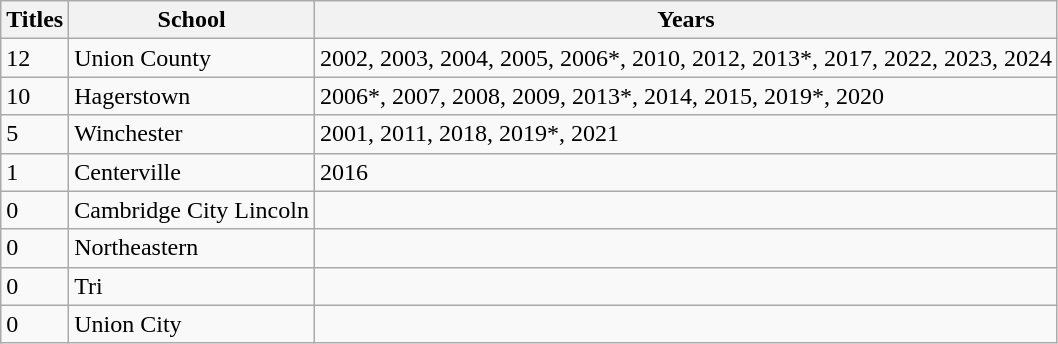<table class="wikitable">
<tr>
<th>Titles</th>
<th>School</th>
<th>Years</th>
</tr>
<tr>
<td>12</td>
<td>Union County</td>
<td>2002, 2003, 2004, 2005, 2006*, 2010, 2012, 2013*, 2017, 2022, 2023, 2024</td>
</tr>
<tr>
<td>10</td>
<td>Hagerstown</td>
<td>2006*, 2007, 2008, 2009, 2013*, 2014, 2015, 2019*, 2020</td>
</tr>
<tr>
<td>5</td>
<td>Winchester</td>
<td>2001, 2011, 2018, 2019*, 2021</td>
</tr>
<tr>
<td>1</td>
<td>Centerville</td>
<td>2016</td>
</tr>
<tr>
<td>0</td>
<td>Cambridge City Lincoln</td>
<td></td>
</tr>
<tr>
<td>0</td>
<td>Northeastern</td>
<td></td>
</tr>
<tr>
<td>0</td>
<td>Tri</td>
<td></td>
</tr>
<tr>
<td>0</td>
<td>Union City</td>
<td></td>
</tr>
</table>
